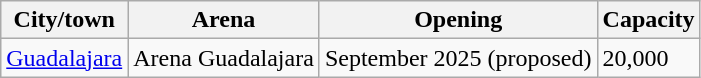<table class="wikitable sortable">
<tr>
<th>City/town</th>
<th>Arena</th>
<th>Opening</th>
<th data-sort-type="number">Capacity</th>
</tr>
<tr>
<td><a href='#'>Guadalajara</a></td>
<td>Arena Guadalajara</td>
<td>September 2025 (proposed)</td>
<td>20,000</td>
</tr>
</table>
